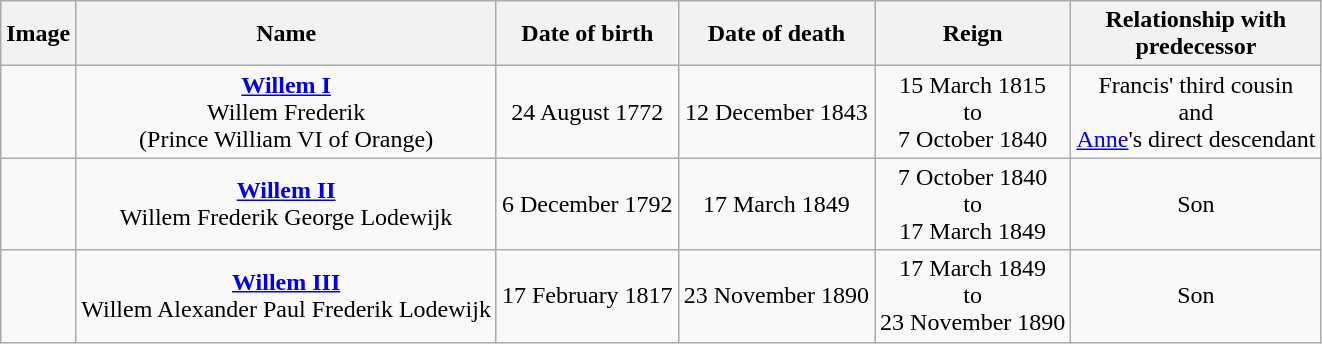<table class="wikitable">
<tr>
<th>Image</th>
<th>Name</th>
<th>Date of birth</th>
<th>Date of death</th>
<th>Reign</th>
<th>Relationship with<br>predecessor</th>
</tr>
<tr>
<td></td>
<td style="text-align:center;"><strong><a href='#'>Willem I</a></strong><br>Willem Frederik<br>(Prince William VI of Orange)</td>
<td style="text-align:center;">24 August 1772</td>
<td style="text-align:center;">12 December 1843</td>
<td style="text-align:center;">15 March 1815<br>to<br>7 October 1840</td>
<td style="text-align:center;">Francis' third cousin<br> and <br><a href='#'>Anne</a>'s direct descendant</td>
</tr>
<tr>
<td></td>
<td style="text-align:center;"><strong><a href='#'>Willem II</a></strong><br>Willem Frederik George Lodewijk</td>
<td style="text-align:center;">6 December 1792</td>
<td style="text-align:center;">17 March 1849</td>
<td style="text-align:center;">7 October 1840<br>to<br>17 March 1849</td>
<td style="text-align:center;">Son</td>
</tr>
<tr>
<td></td>
<td style="text-align:center;"><strong><a href='#'>Willem III</a></strong><br>Willem Alexander Paul Frederik Lodewijk</td>
<td style="text-align:center;">17 February 1817</td>
<td style="text-align:center;">23 November 1890</td>
<td style="text-align:center;">17 March 1849<br>to<br>23 November 1890</td>
<td style="text-align:center;">Son</td>
</tr>
</table>
